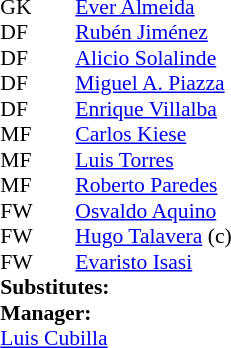<table style="font-size:90%; margin:0.2em auto;" cellspacing="0" cellpadding="0">
<tr>
<th width="25"></th>
<th width="25"></th>
</tr>
<tr>
<td>GK</td>
<td></td>
<td> <a href='#'>Ever Almeida</a></td>
</tr>
<tr>
<td>DF</td>
<td></td>
<td> <a href='#'>Rubén Jiménez</a></td>
</tr>
<tr>
<td>DF</td>
<td></td>
<td> <a href='#'>Alicio Solalinde</a></td>
</tr>
<tr>
<td>DF</td>
<td></td>
<td> <a href='#'>Miguel A. Piazza</a></td>
</tr>
<tr>
<td>DF</td>
<td></td>
<td> <a href='#'>Enrique Villalba</a></td>
</tr>
<tr>
<td>MF</td>
<td></td>
<td> <a href='#'>Carlos Kiese</a></td>
</tr>
<tr>
<td>MF</td>
<td></td>
<td> <a href='#'>Luis Torres</a></td>
</tr>
<tr>
<td>MF</td>
<td></td>
<td> <a href='#'>Roberto Paredes</a></td>
</tr>
<tr>
<td>FW</td>
<td></td>
<td> <a href='#'>Osvaldo Aquino</a></td>
</tr>
<tr>
<td>FW</td>
<td></td>
<td> <a href='#'>Hugo Talavera</a> (c)</td>
</tr>
<tr>
<td>FW</td>
<td></td>
<td> <a href='#'>Evaristo Isasi</a></td>
</tr>
<tr>
<td colspan=3><strong>Substitutes:</strong></td>
</tr>
<tr>
<td colspan=3><strong>Manager:</strong></td>
</tr>
<tr>
<td colspan=4> <a href='#'>Luis Cubilla</a></td>
</tr>
</table>
